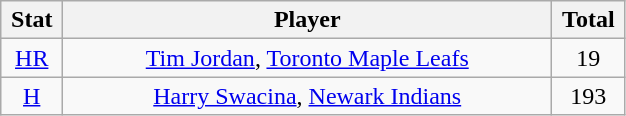<table class="wikitable" width="33%" style="text-align:center;">
<tr>
<th width="5%">Stat</th>
<th width="60%">Player</th>
<th width="5%">Total</th>
</tr>
<tr>
<td><a href='#'>HR</a></td>
<td><a href='#'>Tim Jordan</a>, <a href='#'>Toronto Maple Leafs</a></td>
<td>19</td>
</tr>
<tr>
<td><a href='#'>H</a></td>
<td><a href='#'>Harry Swacina</a>, <a href='#'>Newark Indians</a></td>
<td>193</td>
</tr>
</table>
